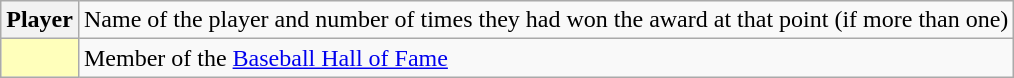<table class="wikitable">
<tr>
<th scope="row">Player </th>
<td>Name of the player and number of times they had won the award at that point (if more than one)</td>
</tr>
<tr>
<th scope="row" style="background:#ffb;"></th>
<td>Member of the <a href='#'>Baseball Hall of Fame</a></td>
</tr>
</table>
